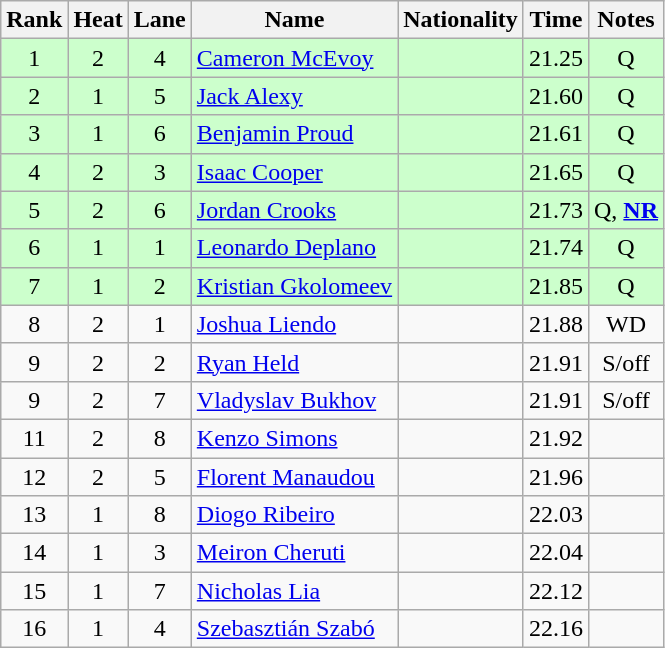<table class="wikitable sortable" style="text-align:center">
<tr>
<th>Rank</th>
<th>Heat</th>
<th>Lane</th>
<th>Name</th>
<th>Nationality</th>
<th>Time</th>
<th>Notes</th>
</tr>
<tr bgcolor=ccffcc>
<td>1</td>
<td>2</td>
<td>4</td>
<td align=left><a href='#'>Cameron McEvoy</a></td>
<td align=left></td>
<td>21.25</td>
<td>Q</td>
</tr>
<tr bgcolor=ccffcc>
<td>2</td>
<td>1</td>
<td>5</td>
<td align=left><a href='#'>Jack Alexy</a></td>
<td align=left></td>
<td>21.60</td>
<td>Q</td>
</tr>
<tr bgcolor=ccffcc>
<td>3</td>
<td>1</td>
<td>6</td>
<td align=left><a href='#'>Benjamin Proud</a></td>
<td align=left></td>
<td>21.61</td>
<td>Q</td>
</tr>
<tr bgcolor=ccffcc>
<td>4</td>
<td>2</td>
<td>3</td>
<td align=left><a href='#'>Isaac Cooper</a></td>
<td align=left></td>
<td>21.65</td>
<td>Q</td>
</tr>
<tr bgcolor=ccffcc>
<td>5</td>
<td>2</td>
<td>6</td>
<td align=left><a href='#'>Jordan Crooks</a></td>
<td align=left></td>
<td>21.73</td>
<td>Q, <strong><a href='#'>NR</a></strong></td>
</tr>
<tr bgcolor=ccffcc>
<td>6</td>
<td>1</td>
<td>1</td>
<td align=left><a href='#'>Leonardo Deplano</a></td>
<td align=left></td>
<td>21.74</td>
<td>Q</td>
</tr>
<tr bgcolor=ccffcc>
<td>7</td>
<td>1</td>
<td>2</td>
<td align=left><a href='#'>Kristian Gkolomeev</a></td>
<td align=left></td>
<td>21.85</td>
<td>Q</td>
</tr>
<tr>
<td>8</td>
<td>2</td>
<td>1</td>
<td align=left><a href='#'>Joshua Liendo</a></td>
<td align=left></td>
<td>21.88</td>
<td>WD</td>
</tr>
<tr>
<td>9</td>
<td>2</td>
<td>2</td>
<td align=left><a href='#'>Ryan Held</a></td>
<td align=left></td>
<td>21.91</td>
<td>S/off</td>
</tr>
<tr>
<td>9</td>
<td>2</td>
<td>7</td>
<td align=left><a href='#'>Vladyslav Bukhov</a></td>
<td align=left></td>
<td>21.91</td>
<td>S/off</td>
</tr>
<tr>
<td>11</td>
<td>2</td>
<td>8</td>
<td align=left><a href='#'>Kenzo Simons</a></td>
<td align=left></td>
<td>21.92</td>
<td></td>
</tr>
<tr>
<td>12</td>
<td>2</td>
<td>5</td>
<td align=left><a href='#'>Florent Manaudou</a></td>
<td align=left></td>
<td>21.96</td>
<td></td>
</tr>
<tr>
<td>13</td>
<td>1</td>
<td>8</td>
<td align=left><a href='#'>Diogo Ribeiro</a></td>
<td align=left></td>
<td>22.03</td>
<td></td>
</tr>
<tr>
<td>14</td>
<td>1</td>
<td>3</td>
<td align=left><a href='#'>Meiron Cheruti</a></td>
<td align=left></td>
<td>22.04</td>
<td></td>
</tr>
<tr>
<td>15</td>
<td>1</td>
<td>7</td>
<td align=left><a href='#'>Nicholas Lia</a></td>
<td align=left></td>
<td>22.12</td>
<td></td>
</tr>
<tr>
<td>16</td>
<td>1</td>
<td>4</td>
<td align=left><a href='#'>Szebasztián Szabó</a></td>
<td align=left></td>
<td>22.16</td>
<td></td>
</tr>
</table>
